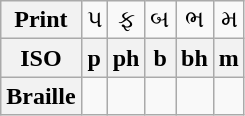<table class="wikitable Unicode" style="text-align:center;">
<tr>
<th>Print</th>
<td>પ</td>
<td>ફ</td>
<td>બ</td>
<td>ભ</td>
<td>મ</td>
</tr>
<tr>
<th>ISO</th>
<th>p</th>
<th>ph</th>
<th>b</th>
<th>bh</th>
<th>m</th>
</tr>
<tr>
<th>Braille</th>
<td></td>
<td></td>
<td></td>
<td></td>
<td></td>
</tr>
</table>
